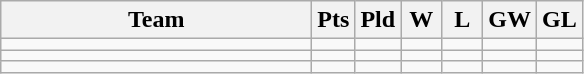<table class="wikitable" style="text-align:center">
<tr>
<th width=200>Team</th>
<th width=20>Pts</th>
<th width=20>Pld</th>
<th width=20>W</th>
<th width=20>L</th>
<th width=20>GW</th>
<th width=20>GL</th>
</tr>
<tr>
<td style="text-align:left;"></td>
<td></td>
<td></td>
<td></td>
<td></td>
<td></td>
<td></td>
</tr>
<tr>
<td style="text-align:left;"></td>
<td></td>
<td></td>
<td></td>
<td></td>
<td></td>
<td></td>
</tr>
<tr>
<td style="text-align:left;"></td>
<td></td>
<td></td>
<td></td>
<td></td>
<td></td>
<td></td>
</tr>
</table>
